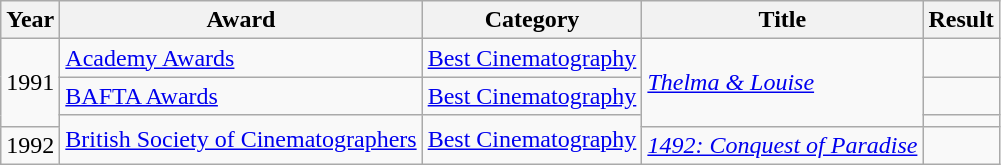<table class="wikitable">
<tr>
<th>Year</th>
<th>Award</th>
<th>Category</th>
<th>Title</th>
<th>Result</th>
</tr>
<tr>
<td rowspan=3>1991</td>
<td><a href='#'>Academy Awards</a></td>
<td><a href='#'>Best Cinematography</a></td>
<td rowspan=3><em><a href='#'>Thelma & Louise</a></em></td>
<td></td>
</tr>
<tr>
<td><a href='#'>BAFTA Awards</a></td>
<td><a href='#'>Best Cinematography</a></td>
<td></td>
</tr>
<tr>
<td rowspan=2><a href='#'>British Society of Cinematographers</a></td>
<td rowspan=2><a href='#'>Best Cinematography</a></td>
<td></td>
</tr>
<tr>
<td>1992</td>
<td><em><a href='#'>1492: Conquest of Paradise</a></em></td>
<td></td>
</tr>
</table>
